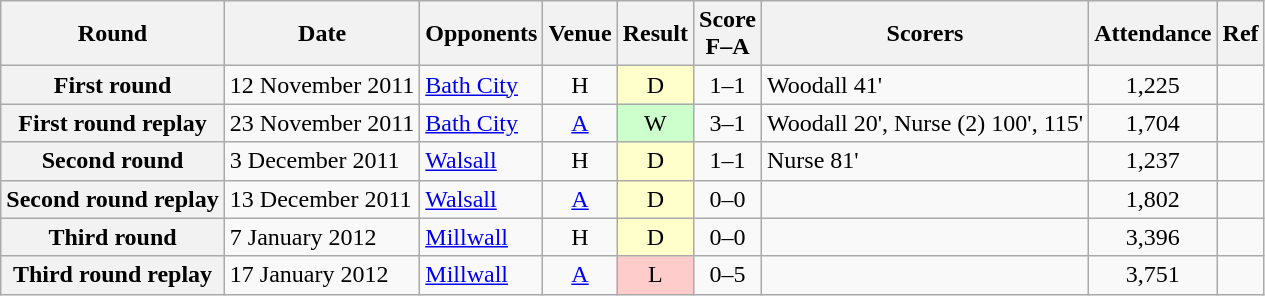<table class="wikitable plainrowheaders sortable" style="text-align:center">
<tr>
<th scope="col">Round</th>
<th scope="col">Date</th>
<th scope="col">Opponents</th>
<th scope="col">Venue</th>
<th scope="col">Result</th>
<th scope="col">Score<br>F–A</th>
<th scope="col" class="unsortable">Scorers</th>
<th scope="col">Attendance</th>
<th scope="col" class="unsortable">Ref</th>
</tr>
<tr>
<th scope="row">First round</th>
<td align="left">12 November 2011</td>
<td align="left"><a href='#'>Bath City</a></td>
<td>H</td>
<td style="background-color:#FFFFCC">D</td>
<td>1–1</td>
<td align="left">Woodall 41'</td>
<td>1,225</td>
<td></td>
</tr>
<tr>
<th scope="row">First round replay</th>
<td align="left">23 November 2011</td>
<td align="left"><a href='#'>Bath City</a></td>
<td><a href='#'>A</a></td>
<td style="background-color:#CCFFCC">W</td>
<td>3–1 </td>
<td align="left">Woodall 20', Nurse (2) 100', 115'</td>
<td>1,704</td>
<td></td>
</tr>
<tr>
<th scope="row">Second round</th>
<td align="left">3 December 2011</td>
<td align="left"><a href='#'>Walsall</a></td>
<td>H</td>
<td style="background-color:#FFFFCC">D</td>
<td>1–1</td>
<td align="left">Nurse 81'</td>
<td>1,237</td>
<td></td>
</tr>
<tr>
<th scope="row">Second round replay</th>
<td align="left">13 December 2011</td>
<td align="left"><a href='#'>Walsall</a></td>
<td><a href='#'>A</a></td>
<td style="background-color:#FFFFCC">D</td>
<td>0–0 <br></td>
<td align="left"></td>
<td>1,802</td>
<td></td>
</tr>
<tr>
<th scope="row">Third round</th>
<td align="left">7 January 2012</td>
<td align="left"><a href='#'>Millwall</a></td>
<td>H</td>
<td style="background-color:#FFFFCC">D</td>
<td>0–0</td>
<td align="left"></td>
<td>3,396</td>
<td></td>
</tr>
<tr>
<th scope="row">Third round replay</th>
<td align="left">17 January 2012</td>
<td align="left"><a href='#'>Millwall</a></td>
<td><a href='#'>A</a></td>
<td style="background-color:#FFCCCC">L</td>
<td>0–5</td>
<td align="left"></td>
<td>3,751</td>
<td></td>
</tr>
</table>
